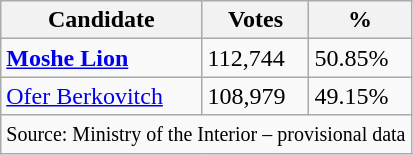<table class="wikitable sortable">
<tr>
<th>Candidate</th>
<th>Votes</th>
<th>%</th>
</tr>
<tr>
<td><strong><a href='#'>Moshe Lion</a></strong></td>
<td>112,744</td>
<td>50.85%</td>
</tr>
<tr>
<td><a href='#'>Ofer Berkovitch</a></td>
<td>108,979</td>
<td>49.15%</td>
</tr>
<tr class="sortbottom">
<td colspan="4"><small>Source: Ministry of the Interior – provisional data</small></td>
</tr>
</table>
